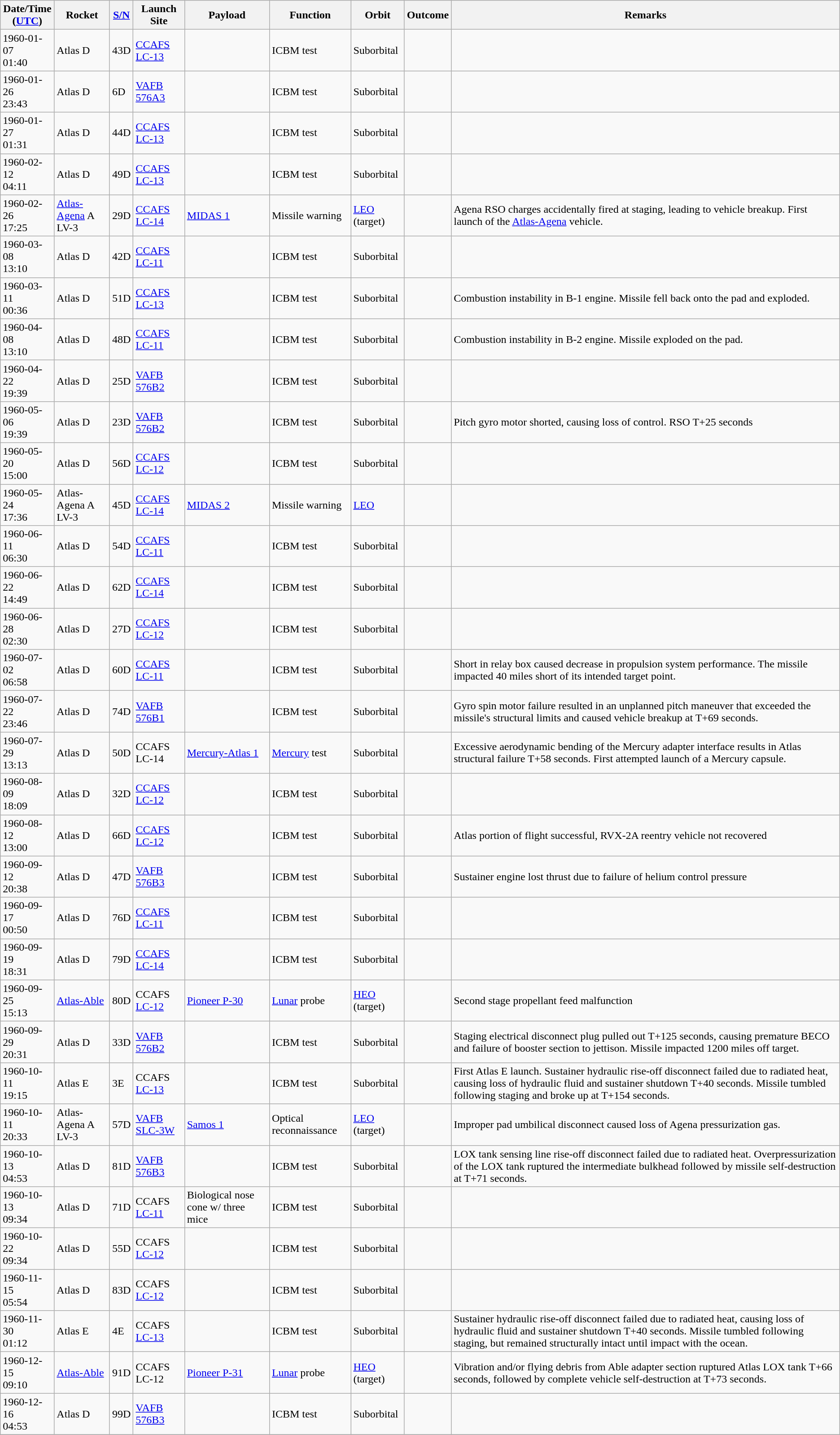<table class="wikitable" style="margin: 1em 1em 1em 0";>
<tr>
<th>Date/Time<br>(<a href='#'>UTC</a>)</th>
<th>Rocket</th>
<th><a href='#'>S/N</a></th>
<th>Launch Site</th>
<th>Payload</th>
<th>Function</th>
<th>Orbit</th>
<th>Outcome</th>
<th>Remarks</th>
</tr>
<tr>
<td>1960-01-07<br>01:40</td>
<td>Atlas D</td>
<td>43D</td>
<td><a href='#'>CCAFS</a> <a href='#'>LC-13</a></td>
<td></td>
<td>ICBM test</td>
<td>Suborbital</td>
<td></td>
<td></td>
</tr>
<tr>
<td>1960-01-26<br>23:43</td>
<td>Atlas D</td>
<td>6D</td>
<td><a href='#'>VAFB</a> <a href='#'>576A3</a></td>
<td></td>
<td>ICBM test</td>
<td>Suborbital</td>
<td></td>
<td></td>
</tr>
<tr>
<td>1960-01-27<br>01:31</td>
<td>Atlas D</td>
<td>44D</td>
<td><a href='#'>CCAFS</a> <a href='#'>LC-13</a></td>
<td></td>
<td>ICBM test</td>
<td>Suborbital</td>
<td></td>
<td></td>
</tr>
<tr>
<td>1960-02-12<br>04:11</td>
<td>Atlas D</td>
<td>49D</td>
<td><a href='#'>CCAFS</a> <a href='#'>LC-13</a></td>
<td></td>
<td>ICBM test</td>
<td>Suborbital</td>
<td></td>
<td></td>
</tr>
<tr>
<td>1960-02-26<br>17:25</td>
<td><a href='#'>Atlas-Agena</a> A LV-3</td>
<td>29D</td>
<td><a href='#'>CCAFS</a> <a href='#'>LC-14</a></td>
<td><a href='#'>MIDAS 1</a></td>
<td>Missile warning</td>
<td><a href='#'>LEO</a> (target)</td>
<td></td>
<td>Agena RSO charges accidentally fired at staging, leading to vehicle breakup. First launch of the <a href='#'>Atlas-Agena</a> vehicle.</td>
</tr>
<tr>
<td>1960-03-08<br>13:10</td>
<td>Atlas D</td>
<td>42D</td>
<td><a href='#'>CCAFS</a> <a href='#'>LC-11</a></td>
<td></td>
<td>ICBM test</td>
<td>Suborbital</td>
<td></td>
<td></td>
</tr>
<tr>
<td>1960-03-11<br>00:36</td>
<td>Atlas D</td>
<td>51D</td>
<td><a href='#'>CCAFS</a> <a href='#'>LC-13</a></td>
<td></td>
<td>ICBM test</td>
<td>Suborbital</td>
<td></td>
<td>Combustion instability in B-1 engine. Missile fell back onto the pad and exploded.</td>
</tr>
<tr>
<td>1960-04-08<br>13:10</td>
<td>Atlas D</td>
<td>48D</td>
<td><a href='#'>CCAFS</a> <a href='#'>LC-11</a></td>
<td></td>
<td>ICBM test</td>
<td>Suborbital</td>
<td></td>
<td>Combustion instability in B-2 engine. Missile exploded on the pad.</td>
</tr>
<tr>
<td>1960-04-22<br>19:39</td>
<td>Atlas D</td>
<td>25D</td>
<td><a href='#'>VAFB</a> <a href='#'>576B2</a></td>
<td></td>
<td>ICBM test</td>
<td>Suborbital</td>
<td></td>
<td></td>
</tr>
<tr>
<td>1960-05-06<br>19:39</td>
<td>Atlas D</td>
<td>23D</td>
<td><a href='#'>VAFB</a> <a href='#'>576B2</a></td>
<td></td>
<td>ICBM test</td>
<td>Suborbital</td>
<td></td>
<td>Pitch gyro motor shorted, causing loss of control. RSO T+25 seconds</td>
</tr>
<tr>
<td>1960-05-20<br>15:00</td>
<td>Atlas D</td>
<td>56D</td>
<td><a href='#'>CCAFS</a> <a href='#'>LC-12</a></td>
<td></td>
<td>ICBM test</td>
<td>Suborbital</td>
<td></td>
<td></td>
</tr>
<tr>
<td>1960-05-24<br>17:36</td>
<td>Atlas-Agena A LV-3</td>
<td>45D</td>
<td><a href='#'>CCAFS</a> <a href='#'>LC-14</a></td>
<td><a href='#'>MIDAS 2</a></td>
<td>Missile warning</td>
<td><a href='#'>LEO</a></td>
<td></td>
<td></td>
</tr>
<tr>
<td>1960-06-11<br>06:30</td>
<td>Atlas D</td>
<td>54D</td>
<td><a href='#'>CCAFS</a> <a href='#'>LC-11</a></td>
<td></td>
<td>ICBM test</td>
<td>Suborbital</td>
<td></td>
<td></td>
</tr>
<tr>
<td>1960-06-22<br>14:49</td>
<td>Atlas D</td>
<td>62D</td>
<td><a href='#'>CCAFS</a> <a href='#'>LC-14</a></td>
<td></td>
<td>ICBM test</td>
<td>Suborbital</td>
<td></td>
<td></td>
</tr>
<tr>
<td>1960-06-28<br>02:30</td>
<td>Atlas D</td>
<td>27D</td>
<td><a href='#'>CCAFS</a> <a href='#'>LC-12</a></td>
<td></td>
<td>ICBM test</td>
<td>Suborbital</td>
<td></td>
<td></td>
</tr>
<tr>
<td>1960-07-02<br>06:58</td>
<td>Atlas D</td>
<td>60D</td>
<td><a href='#'>CCAFS</a> <a href='#'>LC-11</a></td>
<td></td>
<td>ICBM test</td>
<td>Suborbital</td>
<td></td>
<td>Short in relay box caused decrease in propulsion system performance. The missile impacted 40 miles short of its intended target point.</td>
</tr>
<tr>
<td>1960-07-22<br>23:46</td>
<td>Atlas D</td>
<td>74D</td>
<td><a href='#'>VAFB</a> <a href='#'>576B1</a></td>
<td></td>
<td>ICBM test</td>
<td>Suborbital</td>
<td></td>
<td>Gyro spin motor failure resulted in an unplanned pitch maneuver that exceeded the missile's structural limits and caused vehicle breakup at T+69 seconds.</td>
</tr>
<tr>
<td>1960-07-29<br>13:13</td>
<td>Atlas D</td>
<td>50D</td>
<td>CCAFS LC-14</td>
<td><a href='#'>Mercury-Atlas 1</a></td>
<td><a href='#'>Mercury</a> test</td>
<td>Suborbital</td>
<td></td>
<td>Excessive aerodynamic bending of the Mercury adapter interface results in Atlas structural failure T+58 seconds. First attempted launch of a Mercury capsule.</td>
</tr>
<tr>
<td>1960-08-09<br>18:09</td>
<td>Atlas D</td>
<td>32D</td>
<td><a href='#'>CCAFS</a> <a href='#'>LC-12</a></td>
<td></td>
<td>ICBM test</td>
<td>Suborbital</td>
<td></td>
<td></td>
</tr>
<tr>
<td>1960-08-12<br>13:00</td>
<td>Atlas D</td>
<td>66D</td>
<td><a href='#'>CCAFS</a> <a href='#'>LC-12</a></td>
<td></td>
<td>ICBM test</td>
<td>Suborbital</td>
<td></td>
<td>Atlas portion of flight successful, RVX-2A reentry vehicle not recovered</td>
</tr>
<tr>
<td>1960-09-12<br>20:38</td>
<td>Atlas D</td>
<td>47D</td>
<td><a href='#'>VAFB</a> <a href='#'>576B3</a></td>
<td></td>
<td>ICBM test</td>
<td>Suborbital</td>
<td></td>
<td>Sustainer engine lost thrust due to failure of helium control pressure</td>
</tr>
<tr>
<td>1960-09-17<br>00:50</td>
<td>Atlas D</td>
<td>76D</td>
<td><a href='#'>CCAFS</a> <a href='#'>LC-11</a></td>
<td></td>
<td>ICBM test</td>
<td>Suborbital</td>
<td></td>
<td></td>
</tr>
<tr>
<td>1960-09-19<br>18:31</td>
<td>Atlas D</td>
<td>79D</td>
<td><a href='#'>CCAFS</a> <a href='#'>LC-14</a></td>
<td></td>
<td>ICBM test</td>
<td>Suborbital</td>
<td></td>
<td></td>
</tr>
<tr>
<td>1960-09-25<br>15:13</td>
<td><a href='#'>Atlas-Able</a></td>
<td>80D</td>
<td>CCAFS <a href='#'>LC-12</a></td>
<td><a href='#'>Pioneer P-30</a></td>
<td><a href='#'>Lunar</a> probe</td>
<td><a href='#'>HEO</a> (target)</td>
<td></td>
<td>Second stage propellant feed malfunction</td>
</tr>
<tr>
<td>1960-09-29<br>20:31</td>
<td>Atlas D</td>
<td>33D</td>
<td><a href='#'>VAFB</a> <a href='#'>576B2</a></td>
<td></td>
<td>ICBM test</td>
<td>Suborbital</td>
<td></td>
<td>Staging electrical disconnect plug pulled out T+125 seconds, causing premature BECO and failure of booster section to jettison. Missile impacted 1200 miles off target.</td>
</tr>
<tr>
<td>1960-10-11<br>19:15</td>
<td>Atlas E</td>
<td>3E</td>
<td>CCAFS <a href='#'>LC-13</a></td>
<td></td>
<td>ICBM test</td>
<td>Suborbital</td>
<td></td>
<td>First Atlas E launch. Sustainer hydraulic rise-off disconnect failed due to radiated heat, causing loss of hydraulic fluid and sustainer shutdown T+40 seconds. Missile tumbled following staging and broke up at T+154 seconds.</td>
</tr>
<tr>
<td>1960-10-11<br>20:33</td>
<td>Atlas-Agena A LV-3</td>
<td>57D</td>
<td><a href='#'>VAFB</a> <a href='#'>SLC-3W</a></td>
<td><a href='#'>Samos 1</a></td>
<td>Optical reconnaissance</td>
<td><a href='#'>LEO</a> (target)</td>
<td></td>
<td>Improper pad umbilical disconnect caused loss of Agena pressurization gas.</td>
</tr>
<tr>
<td>1960-10-13<br>04:53</td>
<td>Atlas D</td>
<td>81D</td>
<td><a href='#'>VAFB</a> <a href='#'>576B3</a></td>
<td></td>
<td>ICBM test</td>
<td>Suborbital</td>
<td></td>
<td>LOX tank sensing line rise-off disconnect failed due to radiated heat. Overpressurization of the LOX tank ruptured the intermediate bulkhead followed by missile self-destruction at T+71 seconds.</td>
</tr>
<tr>
<td>1960-10-13<br>09:34</td>
<td>Atlas D</td>
<td>71D</td>
<td>CCAFS <a href='#'>LC-11</a></td>
<td>Biological nose cone w/ three mice</td>
<td>ICBM test</td>
<td>Suborbital</td>
<td></td>
<td></td>
</tr>
<tr>
<td>1960-10-22<br>09:34</td>
<td>Atlas D</td>
<td>55D</td>
<td>CCAFS <a href='#'>LC-12</a></td>
<td></td>
<td>ICBM test</td>
<td>Suborbital</td>
<td></td>
<td></td>
</tr>
<tr>
<td>1960-11-15<br>05:54</td>
<td>Atlas D</td>
<td>83D</td>
<td>CCAFS <a href='#'>LC-12</a></td>
<td></td>
<td>ICBM test</td>
<td>Suborbital</td>
<td></td>
<td></td>
</tr>
<tr>
<td>1960-11-30<br>01:12</td>
<td>Atlas E</td>
<td>4E</td>
<td>CCAFS <a href='#'>LC-13</a></td>
<td></td>
<td>ICBM test</td>
<td>Suborbital</td>
<td></td>
<td>Sustainer hydraulic rise-off disconnect failed due to radiated heat, causing loss of hydraulic fluid and sustainer shutdown T+40 seconds. Missile tumbled following staging, but remained structurally intact until impact with the ocean.</td>
</tr>
<tr>
<td>1960-12-15<br>09:10</td>
<td><a href='#'>Atlas-Able</a></td>
<td>91D</td>
<td>CCAFS LC-12</td>
<td><a href='#'>Pioneer P-31</a></td>
<td><a href='#'>Lunar</a> probe</td>
<td><a href='#'>HEO</a> (target)</td>
<td></td>
<td>Vibration and/or flying debris from Able adapter section ruptured Atlas LOX tank T+66 seconds, followed by complete vehicle self-destruction at T+73 seconds.</td>
</tr>
<tr>
<td>1960-12-16<br>04:53</td>
<td>Atlas D</td>
<td>99D</td>
<td><a href='#'>VAFB</a> <a href='#'>576B3</a></td>
<td></td>
<td>ICBM test</td>
<td>Suborbital</td>
<td></td>
<td></td>
</tr>
<tr>
</tr>
</table>
